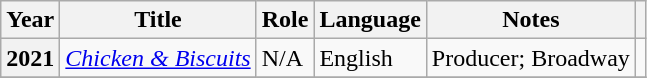<table class="wikitable plainrowheaders sortable" style="margin-right: 0;">
<tr>
<th scope="col">Year</th>
<th scope="col">Title</th>
<th scope="col">Role</th>
<th scope="col">Language</th>
<th scope="col" class="unsortable">Notes</th>
<th scope="col" class="unsortable"></th>
</tr>
<tr>
<th scope="row">2021</th>
<td><em><a href='#'>Chicken & Biscuits</a></em></td>
<td>N/A</td>
<td>English</td>
<td>Producer; Broadway</td>
<td></td>
</tr>
<tr>
</tr>
</table>
